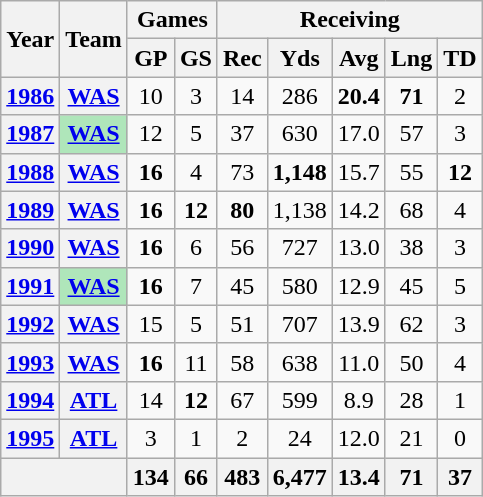<table class="wikitable" style="text-align:center;">
<tr>
<th rowspan="2">Year</th>
<th rowspan="2">Team</th>
<th colspan="2">Games</th>
<th colspan="5">Receiving</th>
</tr>
<tr>
<th>GP</th>
<th>GS</th>
<th>Rec</th>
<th>Yds</th>
<th>Avg</th>
<th>Lng</th>
<th>TD</th>
</tr>
<tr>
<th><a href='#'>1986</a></th>
<th><a href='#'>WAS</a></th>
<td>10</td>
<td>3</td>
<td>14</td>
<td>286</td>
<td><strong>20.4</strong></td>
<td><strong>71</strong></td>
<td>2</td>
</tr>
<tr>
<th><a href='#'>1987</a></th>
<th style="background:#afe6ba;"><a href='#'>WAS</a></th>
<td>12</td>
<td>5</td>
<td>37</td>
<td>630</td>
<td>17.0</td>
<td>57</td>
<td>3</td>
</tr>
<tr>
<th><a href='#'>1988</a></th>
<th><a href='#'>WAS</a></th>
<td><strong>16</strong></td>
<td>4</td>
<td>73</td>
<td><strong>1,148</strong></td>
<td>15.7</td>
<td>55</td>
<td><strong>12</strong></td>
</tr>
<tr>
<th><a href='#'>1989</a></th>
<th><a href='#'>WAS</a></th>
<td><strong>16</strong></td>
<td><strong>12</strong></td>
<td><strong>80</strong></td>
<td>1,138</td>
<td>14.2</td>
<td>68</td>
<td>4</td>
</tr>
<tr>
<th><a href='#'>1990</a></th>
<th><a href='#'>WAS</a></th>
<td><strong>16</strong></td>
<td>6</td>
<td>56</td>
<td>727</td>
<td>13.0</td>
<td>38</td>
<td>3</td>
</tr>
<tr>
<th><a href='#'>1991</a></th>
<th style="background:#afe6ba;"><a href='#'>WAS</a></th>
<td><strong>16</strong></td>
<td>7</td>
<td>45</td>
<td>580</td>
<td>12.9</td>
<td>45</td>
<td>5</td>
</tr>
<tr>
<th><a href='#'>1992</a></th>
<th><a href='#'>WAS</a></th>
<td>15</td>
<td>5</td>
<td>51</td>
<td>707</td>
<td>13.9</td>
<td>62</td>
<td>3</td>
</tr>
<tr>
<th><a href='#'>1993</a></th>
<th><a href='#'>WAS</a></th>
<td><strong>16</strong></td>
<td>11</td>
<td>58</td>
<td>638</td>
<td>11.0</td>
<td>50</td>
<td>4</td>
</tr>
<tr>
<th><a href='#'>1994</a></th>
<th><a href='#'>ATL</a></th>
<td>14</td>
<td><strong>12</strong></td>
<td>67</td>
<td>599</td>
<td>8.9</td>
<td>28</td>
<td>1</td>
</tr>
<tr>
<th><a href='#'>1995</a></th>
<th><a href='#'>ATL</a></th>
<td>3</td>
<td>1</td>
<td>2</td>
<td>24</td>
<td>12.0</td>
<td>21</td>
<td>0</td>
</tr>
<tr>
<th colspan="2"></th>
<th>134</th>
<th>66</th>
<th>483</th>
<th>6,477</th>
<th>13.4</th>
<th>71</th>
<th>37</th>
</tr>
</table>
